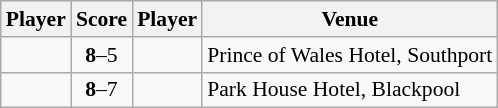<table class="wikitable " style="font-size: 90%" align=c>
<tr>
<th>Player</th>
<th>Score</th>
<th>Player</th>
<th>Venue</th>
</tr>
<tr>
<td><strong></strong></td>
<td align="center"><strong>8</strong>–5</td>
<td></td>
<td>Prince of Wales Hotel, Southport</td>
</tr>
<tr>
<td><strong></strong></td>
<td align="center"><strong>8</strong>–7</td>
<td></td>
<td>Park House Hotel, Blackpool</td>
</tr>
</table>
